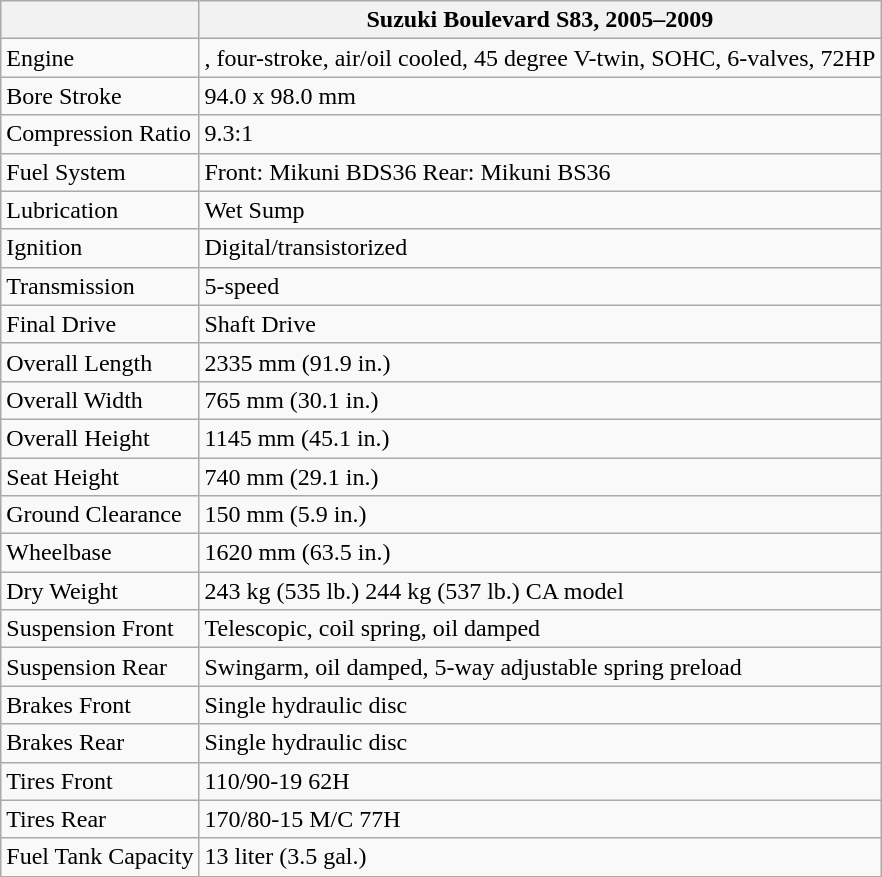<table class="wikitable">
<tr>
<th></th>
<th>Suzuki Boulevard S83, 2005–2009</th>
</tr>
<tr>
<td>Engine</td>
<td>, four-stroke, air/oil cooled, 45 degree V-twin, SOHC, 6-valves, 72HP</td>
</tr>
<tr>
<td>Bore Stroke</td>
<td>94.0 x 98.0 mm</td>
</tr>
<tr>
<td>Compression Ratio</td>
<td>9.3:1</td>
</tr>
<tr>
<td>Fuel System</td>
<td>Front: Mikuni BDS36 Rear: Mikuni BS36</td>
</tr>
<tr>
<td>Lubrication</td>
<td>Wet Sump</td>
</tr>
<tr>
<td>Ignition</td>
<td>Digital/transistorized</td>
</tr>
<tr>
<td>Transmission</td>
<td>5-speed</td>
</tr>
<tr>
<td>Final Drive</td>
<td>Shaft Drive</td>
</tr>
<tr>
<td>Overall Length</td>
<td>2335 mm (91.9 in.)</td>
</tr>
<tr>
<td>Overall Width</td>
<td>765 mm (30.1 in.)</td>
</tr>
<tr>
<td>Overall Height</td>
<td>1145 mm (45.1 in.)</td>
</tr>
<tr>
<td>Seat Height</td>
<td>740 mm (29.1 in.)</td>
</tr>
<tr>
<td>Ground Clearance</td>
<td>150 mm (5.9 in.)</td>
</tr>
<tr>
<td>Wheelbase</td>
<td>1620 mm (63.5 in.)</td>
</tr>
<tr>
<td>Dry Weight</td>
<td>243 kg (535 lb.) 244 kg (537 lb.) CA model</td>
</tr>
<tr>
<td>Suspension Front</td>
<td>Telescopic, coil spring, oil damped</td>
</tr>
<tr>
<td>Suspension Rear</td>
<td>Swingarm, oil damped, 5-way adjustable spring preload</td>
</tr>
<tr>
<td>Brakes Front</td>
<td>Single hydraulic disc</td>
</tr>
<tr>
<td>Brakes Rear</td>
<td>Single hydraulic disc</td>
</tr>
<tr>
<td>Tires Front</td>
<td>110/90-19 62H</td>
</tr>
<tr>
<td>Tires Rear</td>
<td>170/80-15 M/C 77H</td>
</tr>
<tr>
<td>Fuel Tank Capacity</td>
<td>13 liter (3.5 gal.)</td>
</tr>
</table>
